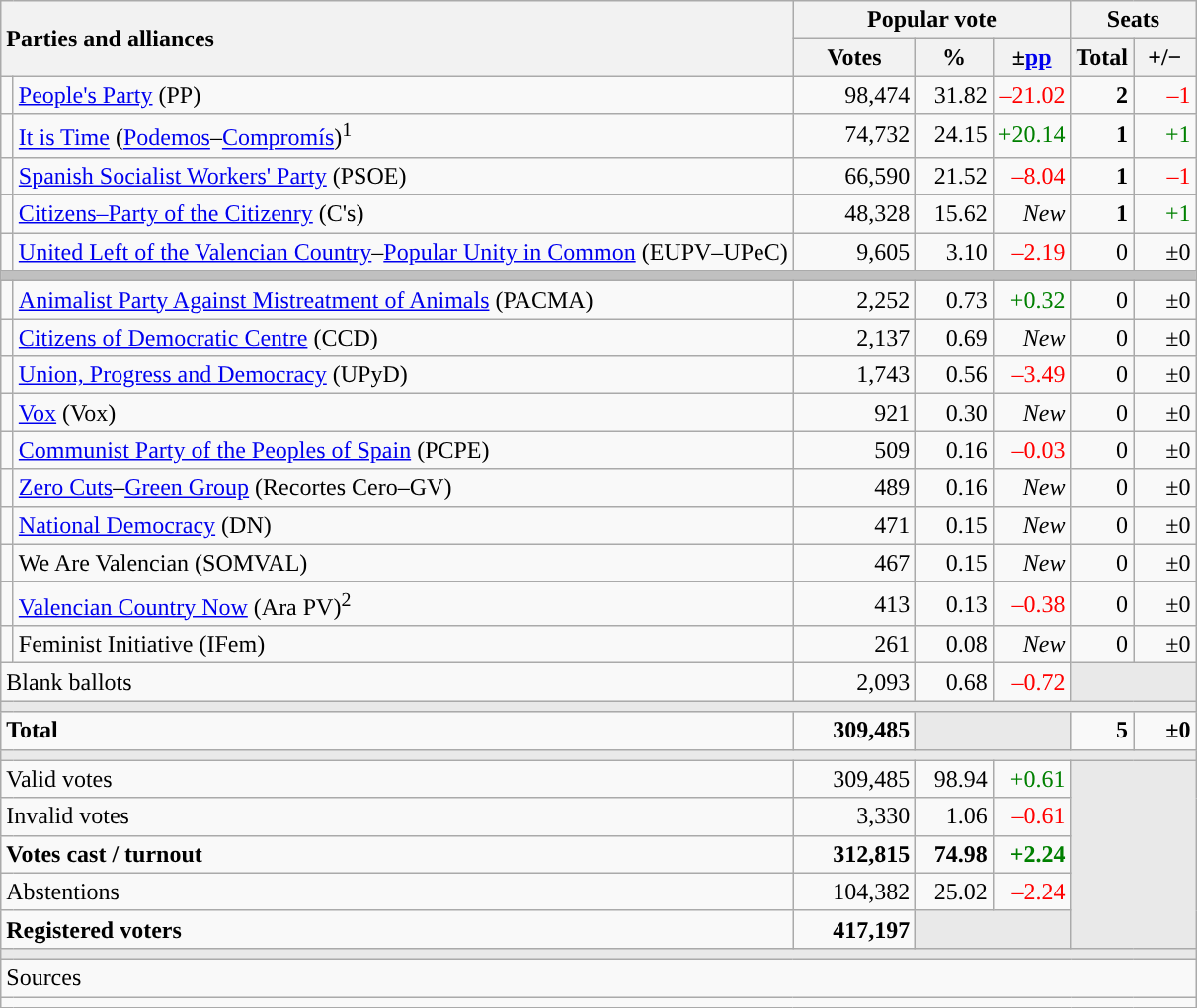<table class="wikitable" style="text-align:right;">
<tr>
<th style="text-align:left;" rowspan="2" colspan="2" width="525">Parties and alliances</th>
<th colspan="3">Popular vote</th>
<th colspan="2">Seats</th>
</tr>
<tr>
<th width="75">Votes</th>
<th width="45">%</th>
<th width="45">±<a href='#'>pp</a></th>
<th width="35">Total</th>
<th width="35">+/−</th>
</tr>
<tr>
<td width="1" style="color:inherit;background:"></td>
<td align="left"><a href='#'>People's Party</a> (PP)</td>
<td>98,474</td>
<td>31.82</td>
<td style="color:red;">–21.02</td>
<td><strong>2</strong></td>
<td style="color:red;">–1</td>
</tr>
<tr>
<td style="color:inherit;background:"></td>
<td align="left"><a href='#'>It is Time</a> (<a href='#'>Podemos</a>–<a href='#'>Compromís</a>)<sup>1</sup></td>
<td>74,732</td>
<td>24.15</td>
<td style="color:green;">+20.14</td>
<td><strong>1</strong></td>
<td style="color:green;">+1</td>
</tr>
<tr>
<td style="color:inherit;background:"></td>
<td align="left"><a href='#'>Spanish Socialist Workers' Party</a> (PSOE)</td>
<td>66,590</td>
<td>21.52</td>
<td style="color:red;">–8.04</td>
<td><strong>1</strong></td>
<td style="color:red;">–1</td>
</tr>
<tr>
<td style="color:inherit;background:"></td>
<td align="left"><a href='#'>Citizens–Party of the Citizenry</a> (C's)</td>
<td>48,328</td>
<td>15.62</td>
<td><em>New</em></td>
<td><strong>1</strong></td>
<td style="color:green;">+1</td>
</tr>
<tr>
<td style="color:inherit;background:"></td>
<td align="left"><a href='#'>United Left of the Valencian Country</a>–<a href='#'>Popular Unity in Common</a> (EUPV–UPeC)</td>
<td>9,605</td>
<td>3.10</td>
<td style="color:red;">–2.19</td>
<td>0</td>
<td>±0</td>
</tr>
<tr>
<td colspan="7" bgcolor="#C0C0C0"></td>
</tr>
<tr>
<td style="color:inherit;background:"></td>
<td align="left"><a href='#'>Animalist Party Against Mistreatment of Animals</a> (PACMA)</td>
<td>2,252</td>
<td>0.73</td>
<td style="color:green;">+0.32</td>
<td>0</td>
<td>±0</td>
</tr>
<tr>
<td style="color:inherit;background:"></td>
<td align="left"><a href='#'>Citizens of Democratic Centre</a> (CCD)</td>
<td>2,137</td>
<td>0.69</td>
<td><em>New</em></td>
<td>0</td>
<td>±0</td>
</tr>
<tr>
<td style="color:inherit;background:"></td>
<td align="left"><a href='#'>Union, Progress and Democracy</a> (UPyD)</td>
<td>1,743</td>
<td>0.56</td>
<td style="color:red;">–3.49</td>
<td>0</td>
<td>±0</td>
</tr>
<tr>
<td style="color:inherit;background:"></td>
<td align="left"><a href='#'>Vox</a> (Vox)</td>
<td>921</td>
<td>0.30</td>
<td><em>New</em></td>
<td>0</td>
<td>±0</td>
</tr>
<tr>
<td style="color:inherit;background:"></td>
<td align="left"><a href='#'>Communist Party of the Peoples of Spain</a> (PCPE)</td>
<td>509</td>
<td>0.16</td>
<td style="color:red;">–0.03</td>
<td>0</td>
<td>±0</td>
</tr>
<tr>
<td style="color:inherit;background:"></td>
<td align="left"><a href='#'>Zero Cuts</a>–<a href='#'>Green Group</a> (Recortes Cero–GV)</td>
<td>489</td>
<td>0.16</td>
<td><em>New</em></td>
<td>0</td>
<td>±0</td>
</tr>
<tr>
<td style="color:inherit;background:"></td>
<td align="left"><a href='#'>National Democracy</a> (DN)</td>
<td>471</td>
<td>0.15</td>
<td><em>New</em></td>
<td>0</td>
<td>±0</td>
</tr>
<tr>
<td style="color:inherit;background:"></td>
<td align="left">We Are Valencian (SOMVAL)</td>
<td>467</td>
<td>0.15</td>
<td><em>New</em></td>
<td>0</td>
<td>±0</td>
</tr>
<tr>
<td style="color:inherit;background:"></td>
<td align="left"><a href='#'>Valencian Country Now</a> (Ara PV)<sup>2</sup></td>
<td>413</td>
<td>0.13</td>
<td style="color:red;">–0.38</td>
<td>0</td>
<td>±0</td>
</tr>
<tr>
<td style="color:inherit;background:"></td>
<td align="left">Feminist Initiative (IFem)</td>
<td>261</td>
<td>0.08</td>
<td><em>New</em></td>
<td>0</td>
<td>±0</td>
</tr>
<tr>
<td align="left" colspan="2">Blank ballots</td>
<td>2,093</td>
<td>0.68</td>
<td style="color:red;">–0.72</td>
<td bgcolor="#E9E9E9" colspan="2"></td>
</tr>
<tr>
<td colspan="7" bgcolor="#E9E9E9"></td>
</tr>
<tr style="font-weight:bold;">
<td align="left" colspan="2">Total</td>
<td>309,485</td>
<td bgcolor="#E9E9E9" colspan="2"></td>
<td>5</td>
<td>±0</td>
</tr>
<tr>
<td colspan="7" bgcolor="#E9E9E9"></td>
</tr>
<tr>
<td align="left" colspan="2">Valid votes</td>
<td>309,485</td>
<td>98.94</td>
<td style="color:green;">+0.61</td>
<td bgcolor="#E9E9E9" colspan="2" rowspan="5"></td>
</tr>
<tr>
<td align="left" colspan="2">Invalid votes</td>
<td>3,330</td>
<td>1.06</td>
<td style="color:red;">–0.61</td>
</tr>
<tr style="font-weight:bold;">
<td align="left" colspan="2">Votes cast / turnout</td>
<td>312,815</td>
<td>74.98</td>
<td style="color:green;">+2.24</td>
</tr>
<tr>
<td align="left" colspan="2">Abstentions</td>
<td>104,382</td>
<td>25.02</td>
<td style="color:red;">–2.24</td>
</tr>
<tr style="font-weight:bold;">
<td align="left" colspan="2">Registered voters</td>
<td>417,197</td>
<td bgcolor="#E9E9E9" colspan="2"></td>
</tr>
<tr>
<td colspan="7" bgcolor="#E9E9E9"></td>
</tr>
<tr>
<td align="left" colspan="7">Sources</td>
</tr>
<tr>
<td colspan="7" style="text-align:left; max-width:790px;"></td>
</tr>
</table>
